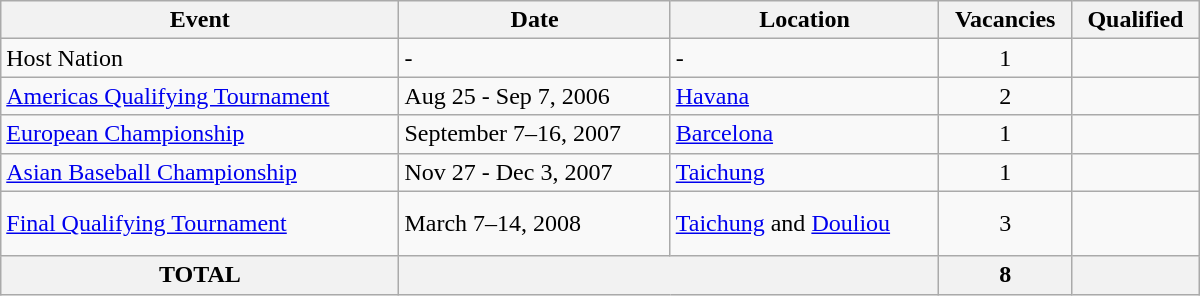<table class="wikitable" width=800>
<tr>
<th>Event</th>
<th>Date</th>
<th>Location</th>
<th>Vacancies</th>
<th>Qualified</th>
</tr>
<tr>
<td>Host Nation</td>
<td>-</td>
<td>-</td>
<td align=center>1</td>
<td></td>
</tr>
<tr>
<td><a href='#'>Americas Qualifying Tournament</a> </td>
<td>Aug 25 - Sep 7, 2006</td>
<td> <a href='#'>Havana</a></td>
<td align=center>2</td>
<td><br></td>
</tr>
<tr>
<td><a href='#'>European Championship</a></td>
<td>September 7–16, 2007</td>
<td> <a href='#'>Barcelona</a></td>
<td align=center>1</td>
<td></td>
</tr>
<tr>
<td><a href='#'>Asian Baseball Championship</a></td>
<td>Nov 27 - Dec 3, 2007</td>
<td> <a href='#'>Taichung</a></td>
<td align=center>1</td>
<td></td>
</tr>
<tr>
<td><a href='#'>Final Qualifying Tournament</a></td>
<td>March 7–14, 2008</td>
<td> <a href='#'>Taichung</a> and <a href='#'>Douliou</a></td>
<td align=center>3</td>
<td><br><br></td>
</tr>
<tr>
<th>TOTAL</th>
<th colspan="2"></th>
<th>8</th>
<th></th>
</tr>
</table>
